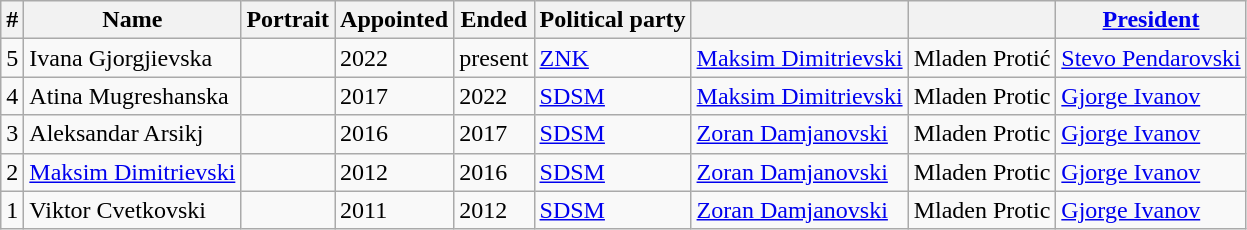<table class="wikitable sortable">
<tr>
<th>#</th>
<th>Name</th>
<th>Portrait</th>
<th>Appointed</th>
<th>Ended</th>
<th>Political party</th>
<th></th>
<th></th>
<th> <a href='#'>President</a></th>
</tr>
<tr>
<td>5</td>
<td>Ivana Gjorgjievska</td>
<td></td>
<td>2022</td>
<td>present</td>
<td><a href='#'>ZNK</a></td>
<td><a href='#'>Maksim Dimitrievski</a></td>
<td>Mladen Protić</td>
<td><a href='#'>Stevo Pendarovski</a></td>
</tr>
<tr>
<td>4</td>
<td>Atina Mugreshanska</td>
<td></td>
<td>2017</td>
<td>2022</td>
<td><a href='#'>SDSM</a></td>
<td><a href='#'>Maksim Dimitrievski</a></td>
<td>Mladen Protic</td>
<td><a href='#'>Gjorge Ivanov</a></td>
</tr>
<tr>
<td>3</td>
<td>Aleksandar Arsikj</td>
<td></td>
<td>2016</td>
<td>2017</td>
<td><a href='#'>SDSM</a></td>
<td><a href='#'>Zoran Damjanovski</a></td>
<td>Mladen Protic</td>
<td><a href='#'>Gjorge Ivanov</a></td>
</tr>
<tr>
<td>2</td>
<td><a href='#'>Maksim Dimitrievski</a></td>
<td></td>
<td>2012</td>
<td>2016</td>
<td><a href='#'>SDSM</a></td>
<td><a href='#'>Zoran Damjanovski</a></td>
<td>Mladen Protic</td>
<td><a href='#'>Gjorge Ivanov</a></td>
</tr>
<tr>
<td>1</td>
<td>Viktor Cvetkovski</td>
<td></td>
<td>2011</td>
<td>2012</td>
<td><a href='#'>SDSM</a></td>
<td><a href='#'>Zoran Damjanovski</a></td>
<td>Mladen Protic</td>
<td><a href='#'>Gjorge Ivanov</a></td>
</tr>
</table>
